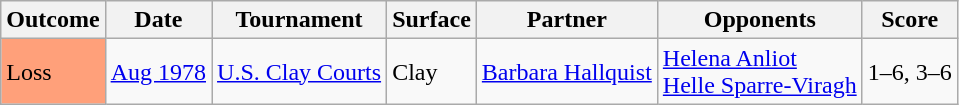<table class="sortable wikitable">
<tr>
<th>Outcome</th>
<th>Date</th>
<th>Tournament</th>
<th>Surface</th>
<th>Partner</th>
<th>Opponents</th>
<th>Score</th>
</tr>
<tr>
<td style="background:#FFA07A;">Loss</td>
<td><a href='#'>Aug 1978</a></td>
<td><a href='#'>U.S. Clay Courts</a></td>
<td>Clay</td>
<td> <a href='#'>Barbara Hallquist</a></td>
<td> <a href='#'>Helena Anliot</a> <br>  <a href='#'>Helle Sparre-Viragh</a></td>
<td>1–6, 3–6</td>
</tr>
</table>
